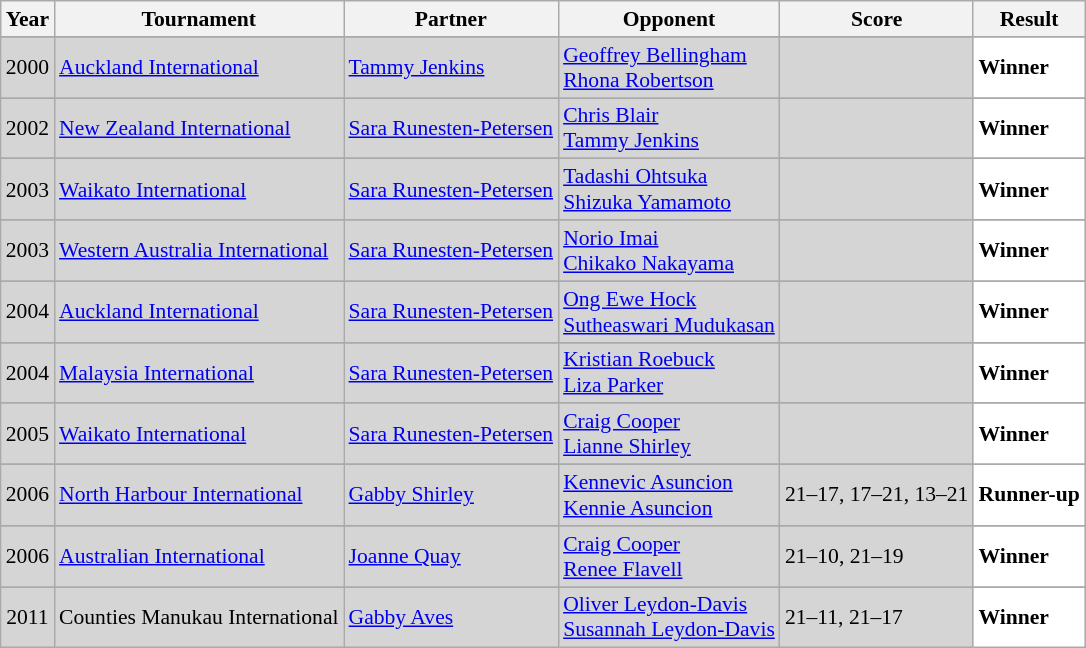<table class="sortable wikitable" style="font-size: 90%;">
<tr>
<th>Year</th>
<th>Tournament</th>
<th>Partner</th>
<th>Opponent</th>
<th>Score</th>
<th>Result</th>
</tr>
<tr>
</tr>
<tr style="background:#D5D5D5">
<td align="center">2000</td>
<td align="left"><a href='#'>Auckland International</a></td>
<td align="left"> <a href='#'>Tammy Jenkins</a></td>
<td align="left"> <a href='#'>Geoffrey Bellingham</a><br> <a href='#'>Rhona Robertson</a></td>
<td align="left"></td>
<td style="text-align:left; background:white"> <strong>Winner</strong></td>
</tr>
<tr>
</tr>
<tr style="background:#D5D5D5">
<td align="center">2002</td>
<td align="left"><a href='#'>New Zealand International</a></td>
<td align="left"> <a href='#'>Sara Runesten-Petersen</a></td>
<td align="left"> <a href='#'>Chris Blair</a><br> <a href='#'>Tammy Jenkins</a></td>
<td align="left"></td>
<td style="text-align:left; background:white"> <strong>Winner</strong></td>
</tr>
<tr>
</tr>
<tr style="background:#D5D5D5">
<td align="center">2003</td>
<td align="left"><a href='#'>Waikato International</a></td>
<td align="left"> <a href='#'>Sara Runesten-Petersen</a></td>
<td align="left"> <a href='#'>Tadashi Ohtsuka</a><br> <a href='#'>Shizuka Yamamoto</a></td>
<td align="left"></td>
<td style="text-align:left; background:white"> <strong>Winner</strong></td>
</tr>
<tr>
</tr>
<tr style="background:#D5D5D5">
<td align="center">2003</td>
<td align="left"><a href='#'>Western Australia International</a></td>
<td align="left"> <a href='#'>Sara Runesten-Petersen</a></td>
<td align="left"> <a href='#'>Norio Imai</a><br> <a href='#'>Chikako Nakayama</a></td>
<td align="left"></td>
<td style="text-align:left; background:white"> <strong>Winner</strong></td>
</tr>
<tr>
</tr>
<tr style="background:#D5D5D5">
<td align="center">2004</td>
<td align="left"><a href='#'>Auckland International</a></td>
<td align="left"> <a href='#'>Sara Runesten-Petersen</a></td>
<td align="left"> <a href='#'>Ong Ewe Hock</a><br> <a href='#'>Sutheaswari Mudukasan</a></td>
<td align="left"></td>
<td style="text-align:left; background:white"> <strong>Winner</strong></td>
</tr>
<tr>
</tr>
<tr style="background:#D5D5D5">
<td align="center">2004</td>
<td align="left"><a href='#'>Malaysia International</a></td>
<td align="left"> <a href='#'>Sara Runesten-Petersen</a></td>
<td align="left"> <a href='#'>Kristian Roebuck</a><br> <a href='#'>Liza Parker</a></td>
<td align="left"></td>
<td style="text-align:left; background:white"> <strong>Winner</strong></td>
</tr>
<tr>
</tr>
<tr style="background:#D5D5D5">
<td align="center">2005</td>
<td align="left"><a href='#'>Waikato International</a></td>
<td align="left"> <a href='#'>Sara Runesten-Petersen</a></td>
<td align="left"> <a href='#'>Craig Cooper</a><br> <a href='#'>Lianne Shirley</a></td>
<td align="left"></td>
<td style="text-align:left; background:white"> <strong>Winner</strong></td>
</tr>
<tr>
</tr>
<tr style="background:#D5D5D5">
<td align="center">2006</td>
<td align="left"><a href='#'>North Harbour International</a></td>
<td align="left"> <a href='#'>Gabby Shirley</a></td>
<td align="left"> <a href='#'>Kennevic Asuncion</a><br> <a href='#'>Kennie Asuncion</a></td>
<td align="left">21–17, 17–21, 13–21</td>
<td style="text-align:left; background:white"> <strong>Runner-up</strong></td>
</tr>
<tr>
</tr>
<tr style="background:#D5D5D5">
<td align="center">2006</td>
<td align="left"><a href='#'>Australian International</a></td>
<td align="left"> <a href='#'>Joanne Quay</a></td>
<td align="left"> <a href='#'>Craig Cooper</a><br> <a href='#'>Renee Flavell</a></td>
<td align="left">21–10, 21–19</td>
<td style="text-align:left; background:white"> <strong>Winner</strong></td>
</tr>
<tr>
</tr>
<tr style="background:#D5D5D5">
<td align="center">2011</td>
<td align="left">Counties Manukau International</td>
<td align="left"> <a href='#'>Gabby Aves</a></td>
<td align="left"> <a href='#'>Oliver Leydon-Davis</a><br> <a href='#'>Susannah Leydon-Davis</a></td>
<td align="left">21–11, 21–17</td>
<td style="text-align:left; background:white"> <strong>Winner</strong></td>
</tr>
</table>
